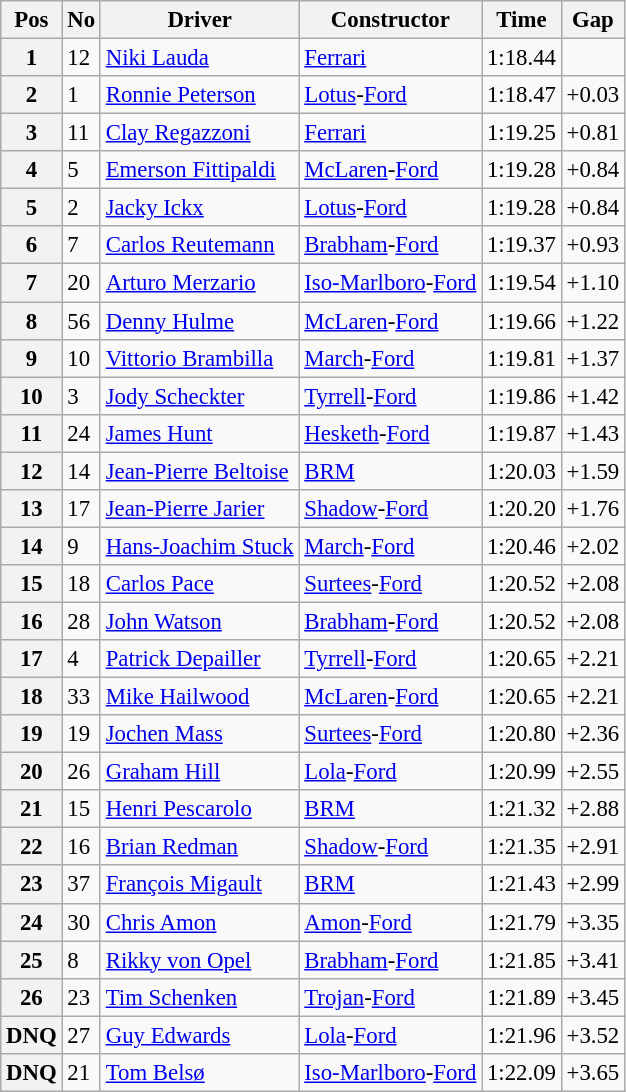<table class="wikitable" style="font-size: 95%">
<tr>
<th>Pos</th>
<th>No</th>
<th>Driver</th>
<th>Constructor</th>
<th>Time</th>
<th>Gap</th>
</tr>
<tr>
<th>1</th>
<td>12</td>
<td> <a href='#'>Niki Lauda</a></td>
<td><a href='#'>Ferrari</a></td>
<td>1:18.44</td>
<td> </td>
</tr>
<tr>
<th>2</th>
<td>1</td>
<td> <a href='#'>Ronnie Peterson</a></td>
<td><a href='#'>Lotus</a>-<a href='#'>Ford</a></td>
<td>1:18.47</td>
<td>+0.03</td>
</tr>
<tr>
<th>3</th>
<td>11</td>
<td> <a href='#'>Clay Regazzoni</a></td>
<td><a href='#'>Ferrari</a></td>
<td>1:19.25</td>
<td>+0.81</td>
</tr>
<tr>
<th>4</th>
<td>5</td>
<td> <a href='#'>Emerson Fittipaldi</a></td>
<td><a href='#'>McLaren</a>-<a href='#'>Ford</a></td>
<td>1:19.28</td>
<td>+0.84</td>
</tr>
<tr>
<th>5</th>
<td>2</td>
<td> <a href='#'>Jacky Ickx</a></td>
<td><a href='#'>Lotus</a>-<a href='#'>Ford</a></td>
<td>1:19.28</td>
<td>+0.84</td>
</tr>
<tr>
<th>6</th>
<td>7</td>
<td> <a href='#'>Carlos Reutemann</a></td>
<td><a href='#'>Brabham</a>-<a href='#'>Ford</a></td>
<td>1:19.37</td>
<td>+0.93</td>
</tr>
<tr>
<th>7</th>
<td>20</td>
<td> <a href='#'>Arturo Merzario</a></td>
<td><a href='#'>Iso-Marlboro</a>-<a href='#'>Ford</a></td>
<td>1:19.54</td>
<td>+1.10</td>
</tr>
<tr>
<th>8</th>
<td>56</td>
<td> <a href='#'>Denny Hulme</a></td>
<td><a href='#'>McLaren</a>-<a href='#'>Ford</a></td>
<td>1:19.66</td>
<td>+1.22</td>
</tr>
<tr>
<th>9</th>
<td>10</td>
<td> <a href='#'>Vittorio Brambilla</a></td>
<td><a href='#'>March</a>-<a href='#'>Ford</a></td>
<td>1:19.81</td>
<td>+1.37</td>
</tr>
<tr>
<th>10</th>
<td>3</td>
<td> <a href='#'>Jody Scheckter</a></td>
<td><a href='#'>Tyrrell</a>-<a href='#'>Ford</a></td>
<td>1:19.86</td>
<td>+1.42</td>
</tr>
<tr>
<th>11</th>
<td>24</td>
<td> <a href='#'>James Hunt</a></td>
<td><a href='#'>Hesketh</a>-<a href='#'>Ford</a></td>
<td>1:19.87</td>
<td>+1.43</td>
</tr>
<tr>
<th>12</th>
<td>14</td>
<td> <a href='#'>Jean-Pierre Beltoise</a></td>
<td><a href='#'>BRM</a></td>
<td>1:20.03</td>
<td>+1.59</td>
</tr>
<tr>
<th>13</th>
<td>17</td>
<td> <a href='#'>Jean-Pierre Jarier</a></td>
<td><a href='#'>Shadow</a>-<a href='#'>Ford</a></td>
<td>1:20.20</td>
<td>+1.76</td>
</tr>
<tr>
<th>14</th>
<td>9</td>
<td> <a href='#'>Hans-Joachim Stuck</a></td>
<td><a href='#'>March</a>-<a href='#'>Ford</a></td>
<td>1:20.46</td>
<td>+2.02</td>
</tr>
<tr>
<th>15</th>
<td>18</td>
<td> <a href='#'>Carlos Pace</a></td>
<td><a href='#'>Surtees</a>-<a href='#'>Ford</a></td>
<td>1:20.52</td>
<td>+2.08</td>
</tr>
<tr>
<th>16</th>
<td>28</td>
<td>  <a href='#'>John Watson</a></td>
<td><a href='#'>Brabham</a>-<a href='#'>Ford</a></td>
<td>1:20.52</td>
<td>+2.08</td>
</tr>
<tr>
<th>17</th>
<td>4</td>
<td> <a href='#'>Patrick Depailler</a></td>
<td><a href='#'>Tyrrell</a>-<a href='#'>Ford</a></td>
<td>1:20.65</td>
<td>+2.21</td>
</tr>
<tr>
<th>18</th>
<td>33</td>
<td> <a href='#'>Mike Hailwood</a></td>
<td><a href='#'>McLaren</a>-<a href='#'>Ford</a></td>
<td>1:20.65</td>
<td>+2.21</td>
</tr>
<tr>
<th>19</th>
<td>19</td>
<td> <a href='#'>Jochen Mass</a></td>
<td><a href='#'>Surtees</a>-<a href='#'>Ford</a></td>
<td>1:20.80</td>
<td>+2.36</td>
</tr>
<tr>
<th>20</th>
<td>26</td>
<td> <a href='#'>Graham Hill</a></td>
<td><a href='#'>Lola</a>-<a href='#'>Ford</a></td>
<td>1:20.99</td>
<td>+2.55</td>
</tr>
<tr>
<th>21</th>
<td>15</td>
<td> <a href='#'>Henri Pescarolo</a></td>
<td><a href='#'>BRM</a></td>
<td>1:21.32</td>
<td>+2.88</td>
</tr>
<tr>
<th>22</th>
<td>16</td>
<td> <a href='#'>Brian Redman</a></td>
<td><a href='#'>Shadow</a>-<a href='#'>Ford</a></td>
<td>1:21.35</td>
<td>+2.91</td>
</tr>
<tr>
<th>23</th>
<td>37</td>
<td>  <a href='#'>François Migault</a></td>
<td><a href='#'>BRM</a></td>
<td>1:21.43</td>
<td>+2.99</td>
</tr>
<tr>
<th>24</th>
<td>30</td>
<td> <a href='#'>Chris Amon</a></td>
<td><a href='#'>Amon</a>-<a href='#'>Ford</a></td>
<td>1:21.79</td>
<td>+3.35</td>
</tr>
<tr>
<th>25</th>
<td>8</td>
<td> <a href='#'>Rikky von Opel</a></td>
<td><a href='#'>Brabham</a>-<a href='#'>Ford</a></td>
<td>1:21.85</td>
<td>+3.41</td>
</tr>
<tr>
<th>26</th>
<td>23</td>
<td> <a href='#'>Tim Schenken</a></td>
<td><a href='#'>Trojan</a>-<a href='#'>Ford</a></td>
<td>1:21.89</td>
<td>+3.45</td>
</tr>
<tr>
<th>DNQ</th>
<td>27</td>
<td>  <a href='#'>Guy Edwards</a></td>
<td><a href='#'>Lola</a>-<a href='#'>Ford</a></td>
<td>1:21.96</td>
<td>+3.52</td>
</tr>
<tr>
<th>DNQ</th>
<td>21</td>
<td>  <a href='#'>Tom Belsø</a></td>
<td><a href='#'>Iso-Marlboro</a>-<a href='#'>Ford</a></td>
<td>1:22.09</td>
<td>+3.65</td>
</tr>
</table>
